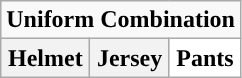<table class="wikitable">
<tr>
<td align="center" Colspan="3"><strong>Uniform Combination</strong></td>
</tr>
<tr align="center">
<th>Helmet</th>
<th>Jersey</th>
<th style="background:#FFFFFF;">Pants</th>
</tr>
</table>
